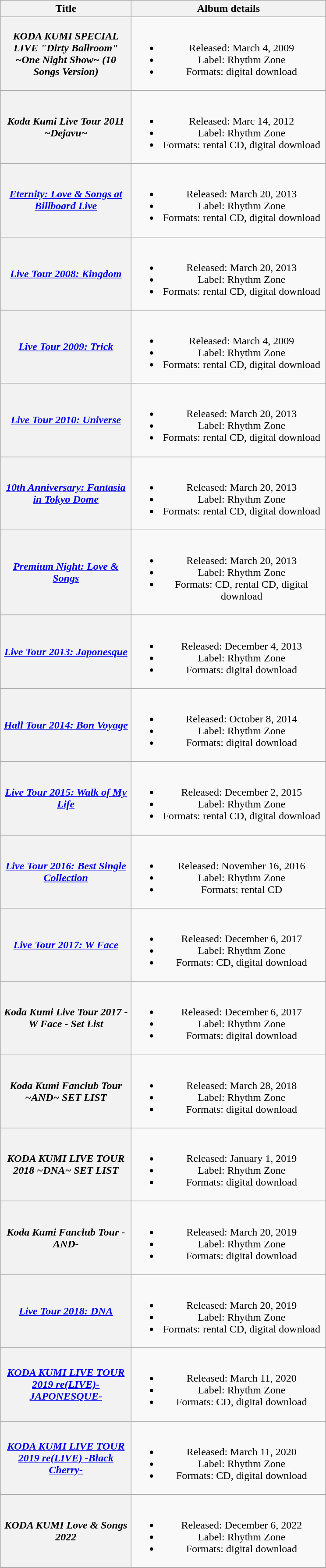<table class="wikitable plainrowheaders" style="text-align:center;">
<tr>
<th style="width:12em;">Title</th>
<th style="width:18em;">Album details</th>
</tr>
<tr>
<th scope="row"><em>KODA KUMI SPECIAL LIVE "Dirty Ballroom" ~One Night Show~ (10 Songs Version)</em></th>
<td><br><ul><li>Released: March 4, 2009</li><li>Label: Rhythm Zone</li><li>Formats: digital download</li></ul></td>
</tr>
<tr>
<th scope="row"><em>Koda Kumi Live Tour 2011 ~Dejavu~</em></th>
<td><br><ul><li>Released: Marc 14, 2012</li><li>Label: Rhythm Zone</li><li>Formats: rental CD, digital download</li></ul></td>
</tr>
<tr>
<th scope="row"><em><a href='#'>Eternity: Love & Songs at Billboard Live</a></em></th>
<td><br><ul><li>Released: March 20, 2013</li><li>Label: Rhythm Zone</li><li>Formats: rental CD, digital download</li></ul></td>
</tr>
<tr>
<th scope="row"><em><a href='#'>Live Tour 2008: Kingdom</a></em></th>
<td><br><ul><li>Released: March 20, 2013</li><li>Label: Rhythm Zone</li><li>Formats: rental CD, digital download</li></ul></td>
</tr>
<tr>
<th scope="row"><em><a href='#'>Live Tour 2009: Trick</a></em></th>
<td><br><ul><li>Released: March 4, 2009</li><li>Label: Rhythm Zone</li><li>Formats: rental CD, digital download</li></ul></td>
</tr>
<tr>
<th scope="row"><em><a href='#'>Live Tour 2010: Universe</a></em></th>
<td><br><ul><li>Released: March 20, 2013</li><li>Label: Rhythm Zone</li><li>Formats: rental CD, digital download</li></ul></td>
</tr>
<tr>
<th scope="row"><em><a href='#'>10th Anniversary: Fantasia in Tokyo Dome</a></em></th>
<td><br><ul><li>Released: March 20, 2013</li><li>Label: Rhythm Zone</li><li>Formats: rental CD, digital download</li></ul></td>
</tr>
<tr>
<th scope="row"><em><a href='#'>Premium Night: Love & Songs</a></em></th>
<td><br><ul><li>Released: March 20, 2013</li><li>Label: Rhythm Zone</li><li>Formats: CD, rental CD, digital download</li></ul></td>
</tr>
<tr>
<th scope="row"><em><a href='#'>Live Tour 2013: Japonesque</a></em></th>
<td><br><ul><li>Released: December 4, 2013</li><li>Label: Rhythm Zone</li><li>Formats: digital download</li></ul></td>
</tr>
<tr>
<th scope="row"><em><a href='#'>Hall Tour 2014: Bon Voyage</a></em></th>
<td><br><ul><li>Released: October 8, 2014</li><li>Label: Rhythm Zone</li><li>Formats: digital download</li></ul></td>
</tr>
<tr>
<th scope="row"><em><a href='#'>Live Tour 2015: Walk of My Life</a></em></th>
<td><br><ul><li>Released: December 2, 2015</li><li>Label: Rhythm Zone</li><li>Formats: rental CD, digital download</li></ul></td>
</tr>
<tr>
<th scope="row"><em><a href='#'>Live Tour 2016: Best Single Collection</a></em></th>
<td><br><ul><li>Released: November 16, 2016</li><li>Label: Rhythm Zone</li><li>Formats: rental CD</li></ul></td>
</tr>
<tr>
<th scope="row"><em><a href='#'>Live Tour 2017: W Face</a></em></th>
<td><br><ul><li>Released: December 6, 2017</li><li>Label: Rhythm Zone</li><li>Formats: CD, digital download</li></ul></td>
</tr>
<tr>
<th scope="row"><em>Koda Kumi Live Tour 2017 - W Face - Set List</em></th>
<td><br><ul><li>Released: December 6, 2017</li><li>Label: Rhythm Zone</li><li>Formats: digital download</li></ul></td>
</tr>
<tr>
<th scope="row"><em>Koda Kumi Fanclub Tour ~AND~ SET LIST</em></th>
<td><br><ul><li>Released: March 28, 2018</li><li>Label: Rhythm Zone</li><li>Formats: digital download</li></ul></td>
</tr>
<tr>
<th scope="row"><em>KODA KUMI LIVE TOUR 2018 ~DNA~ SET LIST</em></th>
<td><br><ul><li>Released: January 1, 2019</li><li>Label: Rhythm Zone</li><li>Formats: digital download</li></ul></td>
</tr>
<tr>
<th scope="row"><em>Koda Kumi Fanclub Tour -AND-</em></th>
<td><br><ul><li>Released: March 20, 2019</li><li>Label: Rhythm Zone</li><li>Formats: digital download</li></ul></td>
</tr>
<tr>
<th scope="row"><em><a href='#'>Live Tour 2018: DNA</a></em></th>
<td><br><ul><li>Released: March 20, 2019</li><li>Label: Rhythm Zone</li><li>Formats: rental CD, digital download</li></ul></td>
</tr>
<tr>
<th scope="row"><em><a href='#'>KODA KUMI LIVE TOUR 2019 re(LIVE)-JAPONESQUE-</a></em></th>
<td><br><ul><li>Released: March 11, 2020</li><li>Label: Rhythm Zone</li><li>Formats: CD, digital download</li></ul></td>
</tr>
<tr>
<th scope="row"><em><a href='#'>KODA KUMI LIVE TOUR 2019 re(LIVE) -Black Cherry-</a></em></th>
<td><br><ul><li>Released: March 11, 2020</li><li>Label: Rhythm Zone</li><li>Formats: CD, digital download</li></ul></td>
</tr>
<tr>
<th scope="row"><em>KODA KUMI Love & Songs 2022</em></th>
<td><br><ul><li>Released: December 6, 2022</li><li>Label: Rhythm Zone</li><li>Formats: digital download</li></ul></td>
</tr>
<tr>
</tr>
</table>
